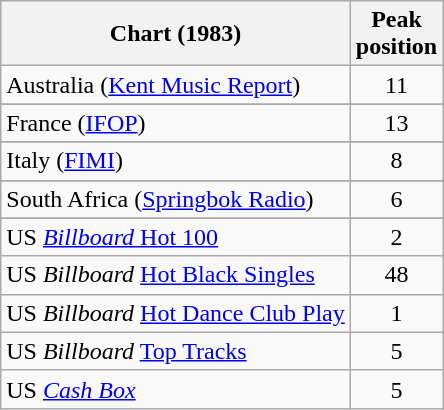<table class="wikitable sortable">
<tr>
<th>Chart (1983)</th>
<th>Peak<br>position</th>
</tr>
<tr>
<td>Australia (<a href='#'>Kent Music Report</a>)</td>
<td align="center">11</td>
</tr>
<tr>
</tr>
<tr>
</tr>
<tr>
<td>France (<a href='#'>IFOP</a>)</td>
<td align="center">13</td>
</tr>
<tr>
</tr>
<tr>
</tr>
<tr>
<td>Italy (<a href='#'>FIMI</a>)</td>
<td align="center">8</td>
</tr>
<tr>
</tr>
<tr>
</tr>
<tr>
</tr>
<tr>
<td>South Africa (<a href='#'>Springbok Radio</a>)</td>
<td align="center">6</td>
</tr>
<tr>
</tr>
<tr>
</tr>
<tr>
</tr>
<tr>
<td>US <a href='#'><em>Billboard</em> Hot 100</a></td>
<td align="center">2</td>
</tr>
<tr>
<td>US <em>Billboard</em> <a href='#'>Hot Black Singles</a></td>
<td align="center">48</td>
</tr>
<tr>
<td>US <em>Billboard</em> <a href='#'>Hot Dance Club Play</a></td>
<td align="center">1</td>
</tr>
<tr>
<td>US <em>Billboard</em> <a href='#'>Top Tracks</a></td>
<td align="center">5</td>
</tr>
<tr>
<td>US <em><a href='#'>Cash Box</a></em></td>
<td align="center">5</td>
</tr>
</table>
